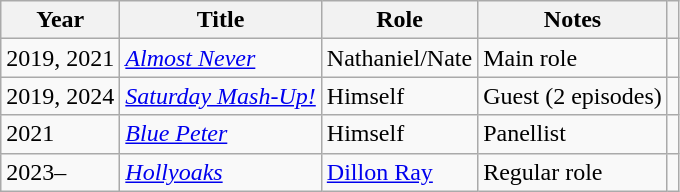<table class="wikitable sortable plainrowheaders">
<tr>
<th scope="col">Year</th>
<th scope="col">Title</th>
<th scope="col">Role</th>
<th scope="col" class="unsortable">Notes</th>
<th scope="col" class="unsortable"></th>
</tr>
<tr>
<td>2019, 2021</td>
<td><em><a href='#'>Almost Never</a></em></td>
<td>Nathaniel/Nate</td>
<td>Main role</td>
<td style="text-align:center;"></td>
</tr>
<tr>
<td>2019, 2024</td>
<td><em><a href='#'>Saturday Mash-Up!</a></em></td>
<td>Himself</td>
<td>Guest (2 episodes)</td>
<td style="text-align:center;"></td>
</tr>
<tr>
<td>2021</td>
<td><em><a href='#'>Blue Peter</a></em></td>
<td>Himself</td>
<td>Panellist</td>
<td style="text-align:center;"></td>
</tr>
<tr>
<td>2023–</td>
<td><em><a href='#'>Hollyoaks</a></em></td>
<td><a href='#'>Dillon Ray</a></td>
<td>Regular role</td>
<td style="text-align:center;"></td>
</tr>
</table>
